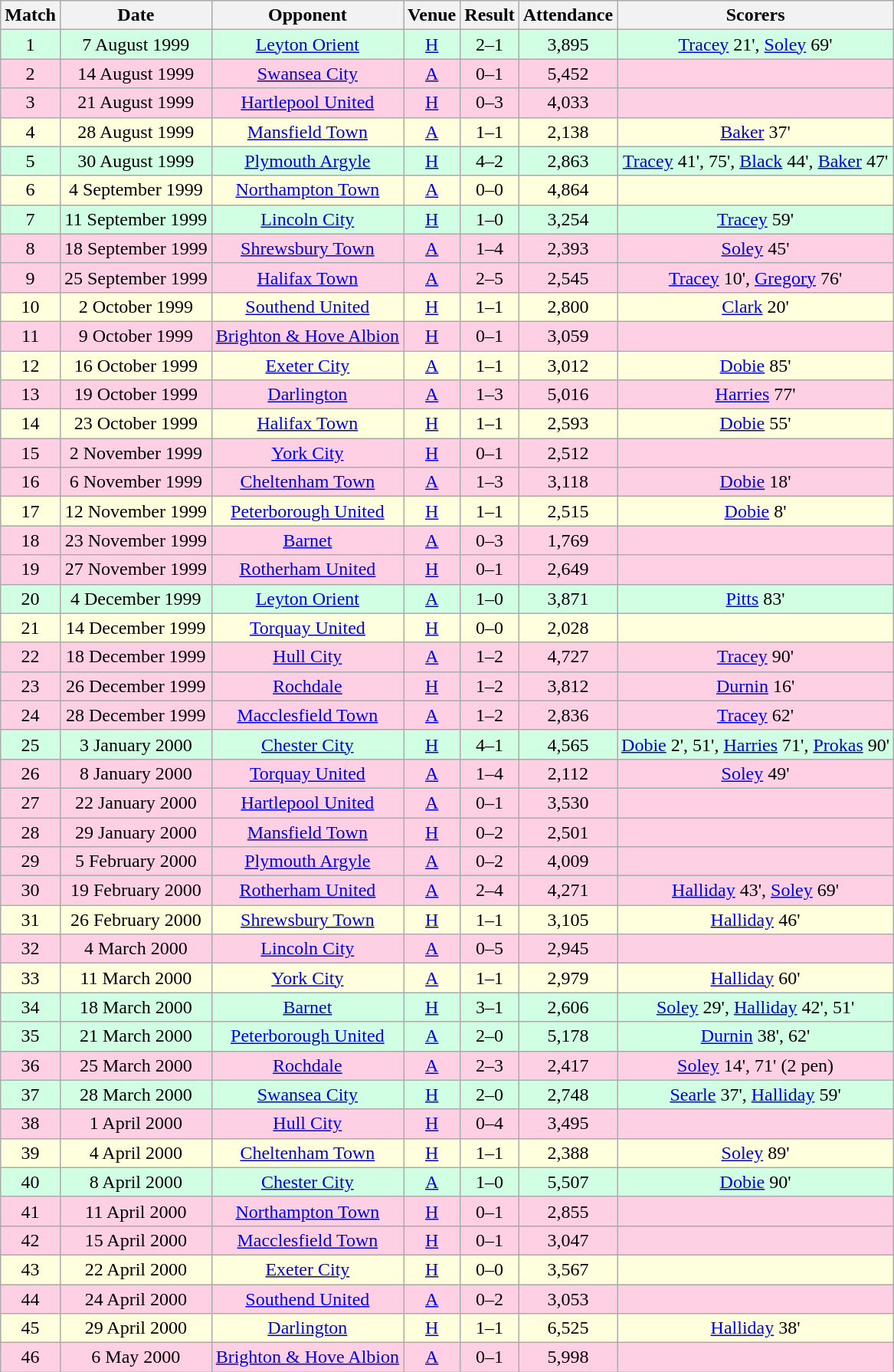<table class="wikitable " style="font-size:100%; text-align:center">
<tr>
<th>Match</th>
<th>Date</th>
<th>Opponent</th>
<th>Venue</th>
<th>Result</th>
<th>Attendance</th>
<th>Scorers</th>
</tr>
<tr style="background: #d0ffe3;">
<td>1</td>
<td>7 August 1999</td>
<td><a href='#'>Leyton Orient</a></td>
<td><a href='#'>H</a></td>
<td>2–1</td>
<td>3,895</td>
<td><a href='#'>Tracey</a> 21', <a href='#'>Soley</a> 69'</td>
</tr>
<tr style="background: #ffd0e3;">
<td>2</td>
<td>14 August 1999</td>
<td><a href='#'>Swansea City</a></td>
<td><a href='#'>A</a></td>
<td>0–1</td>
<td>5,452</td>
<td></td>
</tr>
<tr style="background: #ffd0e3;">
<td>3</td>
<td>21 August 1999</td>
<td><a href='#'>Hartlepool United</a></td>
<td><a href='#'>H</a></td>
<td>0–3</td>
<td>4,033</td>
<td></td>
</tr>
<tr style="background: #ffffdd;">
<td>4</td>
<td>28 August 1999</td>
<td><a href='#'>Mansfield Town</a></td>
<td><a href='#'>A</a></td>
<td>1–1</td>
<td>2,138</td>
<td><a href='#'>Baker</a> 37'</td>
</tr>
<tr style="background: #d0ffe3;">
<td>5</td>
<td>30 August 1999</td>
<td><a href='#'>Plymouth Argyle</a></td>
<td><a href='#'>H</a></td>
<td>4–2</td>
<td>2,863</td>
<td><a href='#'>Tracey</a> 41', 75', <a href='#'>Black</a> 44', <a href='#'>Baker</a> 47'</td>
</tr>
<tr style="background: #ffffdd;">
<td>6</td>
<td>4 September 1999</td>
<td><a href='#'>Northampton Town</a></td>
<td><a href='#'>A</a></td>
<td>0–0</td>
<td>4,864</td>
<td></td>
</tr>
<tr style="background: #d0ffe3;">
<td>7</td>
<td>11 September 1999</td>
<td><a href='#'>Lincoln City</a></td>
<td><a href='#'>H</a></td>
<td>1–0</td>
<td>3,254</td>
<td><a href='#'>Tracey</a> 59'</td>
</tr>
<tr style="background: #ffd0e3;">
<td>8</td>
<td>18 September 1999</td>
<td><a href='#'>Shrewsbury Town</a></td>
<td><a href='#'>A</a></td>
<td>1–4</td>
<td>2,393</td>
<td><a href='#'>Soley</a> 45'</td>
</tr>
<tr style="background: #ffd0e3;">
<td>9</td>
<td>25 September 1999</td>
<td><a href='#'>Halifax Town</a></td>
<td><a href='#'>A</a></td>
<td>2–5</td>
<td>2,545</td>
<td><a href='#'>Tracey</a> 10', <a href='#'>Gregory</a> 76'</td>
</tr>
<tr style="background: #ffffdd;">
<td>10</td>
<td>2 October 1999</td>
<td><a href='#'>Southend United</a></td>
<td><a href='#'>H</a></td>
<td>1–1</td>
<td>2,800</td>
<td><a href='#'>Clark</a> 20'</td>
</tr>
<tr style="background: #ffd0e3;">
<td>11</td>
<td>9 October 1999</td>
<td><a href='#'>Brighton & Hove Albion</a></td>
<td><a href='#'>H</a></td>
<td>0–1</td>
<td>3,059</td>
<td></td>
</tr>
<tr style="background: #ffffdd;">
<td>12</td>
<td>16 October 1999</td>
<td><a href='#'>Exeter City</a></td>
<td><a href='#'>A</a></td>
<td>1–1</td>
<td>3,012</td>
<td><a href='#'>Dobie</a> 85'</td>
</tr>
<tr style="background: #ffd0e3;">
<td>13</td>
<td>19 October 1999</td>
<td><a href='#'>Darlington</a></td>
<td><a href='#'>A</a></td>
<td>1–3</td>
<td>5,016</td>
<td><a href='#'>Harries</a> 77'</td>
</tr>
<tr style="background: #ffffdd;">
<td>14</td>
<td>23 October 1999</td>
<td><a href='#'>Halifax Town</a></td>
<td><a href='#'>H</a></td>
<td>1–1</td>
<td>2,593</td>
<td><a href='#'>Dobie</a> 55'</td>
</tr>
<tr style="background: #ffd0e3;">
<td>15</td>
<td>2 November 1999</td>
<td><a href='#'>York City</a></td>
<td><a href='#'>H</a></td>
<td>0–1</td>
<td>2,512</td>
<td></td>
</tr>
<tr style="background: #ffd0e3;">
<td>16</td>
<td>6 November 1999</td>
<td><a href='#'>Cheltenham Town</a></td>
<td><a href='#'>A</a></td>
<td>1–3</td>
<td>3,118</td>
<td><a href='#'>Dobie</a> 18'</td>
</tr>
<tr style="background: #ffffdd;">
<td>17</td>
<td>12 November 1999</td>
<td><a href='#'>Peterborough United</a></td>
<td><a href='#'>H</a></td>
<td>1–1</td>
<td>2,515</td>
<td><a href='#'>Dobie</a> 8'</td>
</tr>
<tr style="background: #ffd0e3;">
<td>18</td>
<td>23 November 1999</td>
<td><a href='#'>Barnet</a></td>
<td><a href='#'>A</a></td>
<td>0–3</td>
<td>1,769</td>
<td></td>
</tr>
<tr style="background: #ffd0e3;">
<td>19</td>
<td>27 November 1999</td>
<td><a href='#'>Rotherham United</a></td>
<td><a href='#'>H</a></td>
<td>0–1</td>
<td>2,649</td>
<td></td>
</tr>
<tr style="background: #d0ffe3;">
<td>20</td>
<td>4 December 1999</td>
<td><a href='#'>Leyton Orient</a></td>
<td><a href='#'>A</a></td>
<td>1–0</td>
<td>3,871</td>
<td><a href='#'>Pitts</a> 83'</td>
</tr>
<tr style="background: #ffffdd;">
<td>21</td>
<td>14 December 1999</td>
<td><a href='#'>Torquay United</a></td>
<td><a href='#'>H</a></td>
<td>0–0</td>
<td>2,028</td>
<td></td>
</tr>
<tr style="background: #ffd0e3;">
<td>22</td>
<td>18 December 1999</td>
<td><a href='#'>Hull City</a></td>
<td><a href='#'>A</a></td>
<td>1–2</td>
<td>4,727</td>
<td><a href='#'>Tracey</a> 90'</td>
</tr>
<tr style="background: #ffd0e3;">
<td>23</td>
<td>26 December 1999</td>
<td><a href='#'>Rochdale</a></td>
<td><a href='#'>H</a></td>
<td>1–2</td>
<td>3,812</td>
<td><a href='#'>Durnin</a> 16'</td>
</tr>
<tr style="background: #ffd0e3;">
<td>24</td>
<td>28 December 1999</td>
<td><a href='#'>Macclesfield Town</a></td>
<td><a href='#'>A</a></td>
<td>1–2</td>
<td>2,836</td>
<td><a href='#'>Tracey</a> 62'</td>
</tr>
<tr style="background: #d0ffe3;">
<td>25</td>
<td>3 January 2000</td>
<td><a href='#'>Chester City</a></td>
<td><a href='#'>H</a></td>
<td>4–1</td>
<td>4,565</td>
<td><a href='#'>Dobie</a> 2', 51', <a href='#'>Harries</a> 71', <a href='#'>Prokas</a> 90'</td>
</tr>
<tr style="background: #ffd0e3;">
<td>26</td>
<td>8 January 2000</td>
<td><a href='#'>Torquay United</a></td>
<td><a href='#'>A</a></td>
<td>1–4</td>
<td>2,112</td>
<td><a href='#'>Soley</a> 49'</td>
</tr>
<tr style="background: #ffd0e3;">
<td>27</td>
<td>22 January 2000</td>
<td><a href='#'>Hartlepool United</a></td>
<td><a href='#'>A</a></td>
<td>0–1</td>
<td>3,530</td>
<td></td>
</tr>
<tr style="background: #ffd0e3;">
<td>28</td>
<td>29 January 2000</td>
<td><a href='#'>Mansfield Town</a></td>
<td><a href='#'>H</a></td>
<td>0–2</td>
<td>2,501</td>
<td></td>
</tr>
<tr style="background: #ffd0e3;">
<td>29</td>
<td>5 February 2000</td>
<td><a href='#'>Plymouth Argyle</a></td>
<td><a href='#'>A</a></td>
<td>0–2</td>
<td>4,009</td>
<td></td>
</tr>
<tr style="background: #ffd0e3;">
<td>30</td>
<td>19 February 2000</td>
<td><a href='#'>Rotherham United</a></td>
<td><a href='#'>A</a></td>
<td>2–4</td>
<td>4,271</td>
<td><a href='#'>Halliday</a> 43', <a href='#'>Soley</a> 69'</td>
</tr>
<tr style="background: #ffffdd;">
<td>31</td>
<td>26 February 2000</td>
<td><a href='#'>Shrewsbury Town</a></td>
<td><a href='#'>H</a></td>
<td>1–1</td>
<td>3,105</td>
<td><a href='#'>Halliday</a> 46'</td>
</tr>
<tr style="background: #ffd0e3;">
<td>32</td>
<td>4 March 2000</td>
<td><a href='#'>Lincoln City</a></td>
<td><a href='#'>A</a></td>
<td>0–5</td>
<td>2,945</td>
<td></td>
</tr>
<tr style="background: #ffffdd;">
<td>33</td>
<td>11 March 2000</td>
<td><a href='#'>York City</a></td>
<td><a href='#'>A</a></td>
<td>1–1</td>
<td>2,979</td>
<td><a href='#'>Halliday</a> 60'</td>
</tr>
<tr style="background: #d0ffe3;">
<td>34</td>
<td>18 March 2000</td>
<td><a href='#'>Barnet</a></td>
<td><a href='#'>H</a></td>
<td>3–1</td>
<td>2,606</td>
<td><a href='#'>Soley</a> 29', <a href='#'>Halliday</a> 42', 51'</td>
</tr>
<tr style="background: #d0ffe3;">
<td>35</td>
<td>21 March 2000</td>
<td><a href='#'>Peterborough United</a></td>
<td><a href='#'>A</a></td>
<td>2–0</td>
<td>5,178</td>
<td><a href='#'>Durnin</a> 38', 62'</td>
</tr>
<tr style="background: #ffd0e3;">
<td>36</td>
<td>25 March 2000</td>
<td><a href='#'>Rochdale</a></td>
<td><a href='#'>A</a></td>
<td>2–3</td>
<td>2,417</td>
<td><a href='#'>Soley</a> 14', 71' (2 pen)</td>
</tr>
<tr style="background: #d0ffe3;">
<td>37</td>
<td>28 March 2000</td>
<td><a href='#'>Swansea City</a></td>
<td><a href='#'>H</a></td>
<td>2–0</td>
<td>2,748</td>
<td><a href='#'>Searle</a> 37', <a href='#'>Halliday</a> 59'</td>
</tr>
<tr style="background: #ffd0e3;">
<td>38</td>
<td>1 April 2000</td>
<td><a href='#'>Hull City</a></td>
<td><a href='#'>H</a></td>
<td>0–4</td>
<td>3,495</td>
<td></td>
</tr>
<tr style="background: #ffffdd;">
<td>39</td>
<td>4 April 2000</td>
<td><a href='#'>Cheltenham Town</a></td>
<td><a href='#'>H</a></td>
<td>1–1</td>
<td>2,388</td>
<td><a href='#'>Soley</a> 89'</td>
</tr>
<tr style="background: #d0ffe3;">
<td>40</td>
<td>8 April 2000</td>
<td><a href='#'>Chester City</a></td>
<td><a href='#'>A</a></td>
<td>1–0</td>
<td>5,507</td>
<td><a href='#'>Dobie</a> 90'</td>
</tr>
<tr style="background: #ffd0e3;">
<td>41</td>
<td>11 April 2000</td>
<td><a href='#'>Northampton Town</a></td>
<td><a href='#'>H</a></td>
<td>0–1</td>
<td>2,855</td>
<td></td>
</tr>
<tr style="background: #ffd0e3;">
<td>42</td>
<td>15 April 2000</td>
<td><a href='#'>Macclesfield Town</a></td>
<td><a href='#'>H</a></td>
<td>0–1</td>
<td>3,047</td>
<td></td>
</tr>
<tr style="background: #ffffdd;">
<td>43</td>
<td>22 April 2000</td>
<td><a href='#'>Exeter City</a></td>
<td><a href='#'>H</a></td>
<td>0–0</td>
<td>3,567</td>
<td></td>
</tr>
<tr style="background: #ffd0e3;">
<td>44</td>
<td>24 April 2000</td>
<td><a href='#'>Southend United</a></td>
<td><a href='#'>A</a></td>
<td>0–2</td>
<td>3,053</td>
<td></td>
</tr>
<tr style="background: #ffffdd;">
<td>45</td>
<td>29 April 2000</td>
<td><a href='#'>Darlington</a></td>
<td><a href='#'>H</a></td>
<td>1–1</td>
<td>6,525</td>
<td><a href='#'>Halliday</a> 38'</td>
</tr>
<tr style="background: #ffd0e3;">
<td>46</td>
<td>6 May 2000</td>
<td><a href='#'>Brighton & Hove Albion</a></td>
<td><a href='#'>A</a></td>
<td>0–1</td>
<td>5,998</td>
<td></td>
</tr>
</table>
